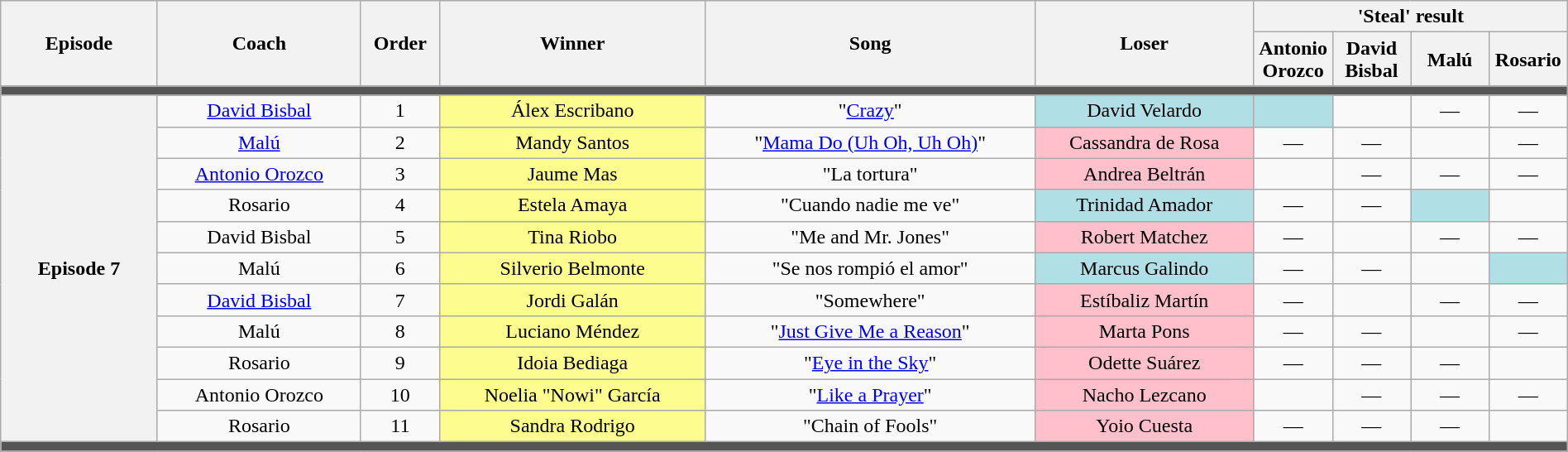<table class="wikitable" style="text-align: center; width:100%;">
<tr>
<th rowspan="2" width="10%">Episode</th>
<th rowspan="2" width="13%">Coach</th>
<th rowspan="2" width="05%">Order</th>
<th rowspan="2" width="17%">Winner</th>
<th rowspan="2" width="21%">Song</th>
<th rowspan="2" width="14%">Loser</th>
<th colspan="4" width="20%">'Steal' result</th>
</tr>
<tr>
<th width="05%">Antonio Orozco</th>
<th width="05%">David Bisbal</th>
<th width="05%">Malú</th>
<th width="05%">Rosario</th>
</tr>
<tr>
<td colspan="10" style="background:#555555;"></td>
</tr>
<tr>
<th rowspan="11">Episode 7</th>
<td><a href='#'>David Bisbal</a></td>
<td>1</td>
<td style="background:#fdfc8f;">Álex Escribano</td>
<td>"<a href='#'>Crazy</a>"</td>
<td style="background:#B0E0E6">David Velardo</td>
<td style="background:#B0E0E6;"><strong></strong></td>
<td></td>
<td>—</td>
<td>—</td>
</tr>
<tr>
<td><a href='#'>Malú</a></td>
<td>2</td>
<td style="background:#fdfc8f;">Mandy Santos</td>
<td>"<a href='#'>Mama Do (Uh Oh, Uh Oh)</a>"</td>
<td style="background:pink;">Cassandra de Rosa</td>
<td>—</td>
<td>—</td>
<td></td>
<td>—</td>
</tr>
<tr>
<td><a href='#'>Antonio Orozco</a></td>
<td>3</td>
<td style="background:#fdfc8f;">Jaume Mas</td>
<td>"La tortura"</td>
<td style="background:pink">Andrea Beltrán</td>
<td></td>
<td>—</td>
<td>—</td>
<td>—</td>
</tr>
<tr>
<td>Rosario</td>
<td>4</td>
<td style="background:#fdfc8f;">Estela Amaya</td>
<td>"Cuando nadie me ve"</td>
<td style="background:#B0E0E6">Trinidad Amador</td>
<td>—</td>
<td>—</td>
<td style="background:#B0E0E6;"><strong></strong></td>
<td></td>
</tr>
<tr>
<td>David Bisbal</td>
<td>5</td>
<td style="background:#fdfc8f;">Tina Riobo</td>
<td>"Me and Mr. Jones"</td>
<td style="background:pink">Robert Matchez</td>
<td>—</td>
<td></td>
<td>—</td>
<td>—</td>
</tr>
<tr>
<td>Malú</td>
<td>6</td>
<td style="background:#fdfc8f;">Silverio Belmonte</td>
<td>"Se nos rompió el amor"</td>
<td style="background:#B0E0E6;">Marcus Galindo</td>
<td>—</td>
<td>—</td>
<td></td>
<td style="background:#B0E0E6;"><strong></strong></td>
</tr>
<tr>
<td><a href='#'>David Bisbal</a></td>
<td>7</td>
<td style="background:#fdfc8f;">Jordi Galán</td>
<td>"Somewhere"</td>
<td style="background:pink;">Estíbaliz Martín</td>
<td>—</td>
<td></td>
<td>—</td>
<td>—</td>
</tr>
<tr>
<td>Malú</td>
<td>8</td>
<td style="background:#fdfc8f;">Luciano Méndez</td>
<td>"<a href='#'>Just Give Me a Reason</a>"</td>
<td style="background:pink;">Marta Pons</td>
<td>—</td>
<td>—</td>
<td></td>
<td>—</td>
</tr>
<tr>
<td>Rosario</td>
<td>9</td>
<td style="background:#fdfc8f;">Idoia Bediaga</td>
<td>"<a href='#'>Eye in the Sky</a>"</td>
<td style="background:pink;">Odette Suárez</td>
<td>—</td>
<td>—</td>
<td>—</td>
<td></td>
</tr>
<tr>
<td>Antonio Orozco</td>
<td>10</td>
<td style="background:#fdfc8f;">Noelia "Nowi" García</td>
<td>"<a href='#'>Like a Prayer</a>"</td>
<td style="background:pink;">Nacho Lezcano</td>
<td></td>
<td>—</td>
<td>—</td>
<td>—</td>
</tr>
<tr>
<td>Rosario</td>
<td>11</td>
<td style="background:#fdfc8f;">Sandra Rodrigo</td>
<td>"Chain of Fools"</td>
<td style="background:pink;">Yoio Cuesta</td>
<td>—</td>
<td>—</td>
<td>—</td>
<td></td>
</tr>
<tr>
<td colspan="10" style="background:#555555;"></td>
</tr>
</table>
